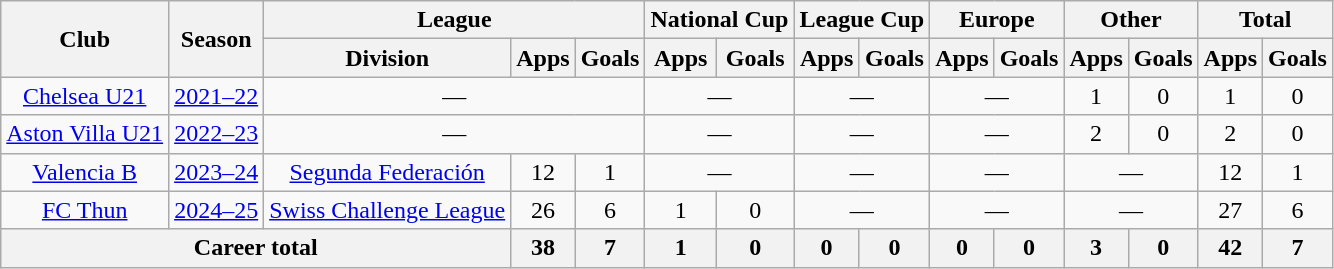<table class=wikitable style=text-align:center>
<tr>
<th rowspan=2>Club</th>
<th rowspan=2>Season</th>
<th colspan=3>League</th>
<th colspan=2>National Cup</th>
<th colspan=2>League Cup</th>
<th colspan=2>Europe</th>
<th colspan=2>Other</th>
<th colspan=2>Total</th>
</tr>
<tr>
<th>Division</th>
<th>Apps</th>
<th>Goals</th>
<th>Apps</th>
<th>Goals</th>
<th>Apps</th>
<th>Goals</th>
<th>Apps</th>
<th>Goals</th>
<th>Apps</th>
<th>Goals</th>
<th>Apps</th>
<th>Goals</th>
</tr>
<tr>
<td><a href='#'>Chelsea U21</a></td>
<td><a href='#'>2021–22</a></td>
<td colspan=3>—</td>
<td colspan=2>—</td>
<td colspan=2>—</td>
<td colspan=2>—</td>
<td>1</td>
<td>0</td>
<td>1</td>
<td>0</td>
</tr>
<tr>
<td><a href='#'>Aston Villa U21</a></td>
<td><a href='#'>2022–23</a></td>
<td colspan="3">—</td>
<td colspan="2">—</td>
<td colspan="2">—</td>
<td colspan="2">—</td>
<td>2</td>
<td>0</td>
<td>2</td>
<td>0</td>
</tr>
<tr>
<td><a href='#'>Valencia B</a></td>
<td><a href='#'>2023–24</a></td>
<td><a href='#'>Segunda Federación</a></td>
<td>12</td>
<td>1</td>
<td colspan="2">—</td>
<td colspan="2">—</td>
<td colspan="2">—</td>
<td colspan="2">—</td>
<td>12</td>
<td>1</td>
</tr>
<tr>
<td><a href='#'>FC Thun</a></td>
<td><a href='#'>2024–25</a></td>
<td><a href='#'>Swiss Challenge League</a></td>
<td>26</td>
<td>6</td>
<td>1</td>
<td>0</td>
<td colspan="2">—</td>
<td colspan="2">—</td>
<td colspan="2">—</td>
<td>27</td>
<td>6</td>
</tr>
<tr>
<th colspan="3">Career total</th>
<th>38</th>
<th>7</th>
<th>1</th>
<th>0</th>
<th>0</th>
<th>0</th>
<th>0</th>
<th>0</th>
<th>3</th>
<th>0</th>
<th>42</th>
<th>7</th>
</tr>
</table>
